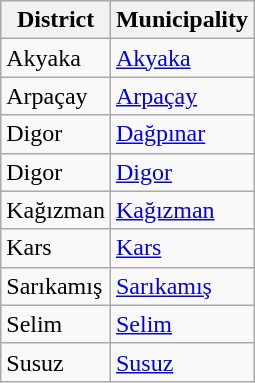<table class="sortable wikitable">
<tr>
<th>District</th>
<th>Municipality</th>
</tr>
<tr>
<td>Akyaka</td>
<td><a href='#'>Akyaka</a></td>
</tr>
<tr>
<td>Arpaçay</td>
<td><a href='#'>Arpaçay</a></td>
</tr>
<tr>
<td>Digor</td>
<td><a href='#'>Dağpınar</a></td>
</tr>
<tr>
<td>Digor</td>
<td><a href='#'>Digor</a></td>
</tr>
<tr>
<td>Kağızman</td>
<td><a href='#'>Kağızman</a></td>
</tr>
<tr>
<td>Kars</td>
<td><a href='#'>Kars</a></td>
</tr>
<tr>
<td>Sarıkamış</td>
<td><a href='#'>Sarıkamış</a></td>
</tr>
<tr>
<td>Selim</td>
<td><a href='#'>Selim</a></td>
</tr>
<tr>
<td>Susuz</td>
<td><a href='#'>Susuz</a></td>
</tr>
</table>
